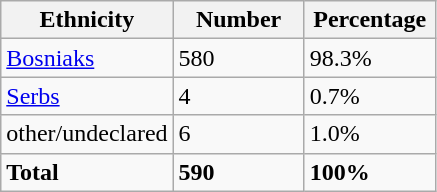<table class="wikitable">
<tr>
<th width="100px">Ethnicity</th>
<th width="80px">Number</th>
<th width="80px">Percentage</th>
</tr>
<tr>
<td><a href='#'>Bosniaks</a></td>
<td>580</td>
<td>98.3%</td>
</tr>
<tr>
<td><a href='#'>Serbs</a></td>
<td>4</td>
<td>0.7%</td>
</tr>
<tr>
<td>other/undeclared</td>
<td>6</td>
<td>1.0%</td>
</tr>
<tr>
<td><strong>Total</strong></td>
<td><strong>590</strong></td>
<td><strong>100%</strong></td>
</tr>
</table>
